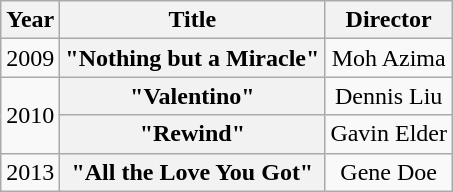<table class="wikitable plainrowheaders" style="text-align:center;">
<tr>
<th scope="col">Year</th>
<th scope="col">Title</th>
<th scope="col">Director</th>
</tr>
<tr>
<td>2009</td>
<th scope="row">"Nothing but a Miracle"</th>
<td>Moh Azima</td>
</tr>
<tr>
<td rowspan="2">2010</td>
<th scope="row">"Valentino"</th>
<td>Dennis Liu</td>
</tr>
<tr>
<th scope="row">"Rewind"</th>
<td>Gavin Elder</td>
</tr>
<tr>
<td>2013</td>
<th scope="row">"All the Love You Got"</th>
<td>Gene Doe</td>
</tr>
</table>
